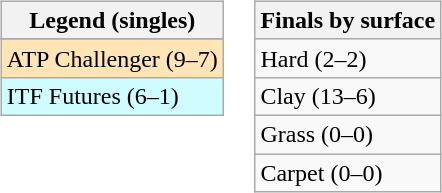<table>
<tr valign=top>
<td><br><table class=wikitable>
<tr>
<th>Legend (singles)</th>
</tr>
<tr bgcolor=e5d1cb>
</tr>
<tr bgcolor=moccasin>
<td>ATP Challenger (9–7)</td>
</tr>
<tr bgcolor=cffcff>
<td>ITF Futures (6–1)</td>
</tr>
</table>
</td>
<td><br><table class=wikitable>
<tr>
<th>Finals by surface</th>
</tr>
<tr>
<td>Hard (2–2)</td>
</tr>
<tr>
<td>Clay (13–6)</td>
</tr>
<tr>
<td>Grass (0–0)</td>
</tr>
<tr>
<td>Carpet (0–0)</td>
</tr>
</table>
</td>
</tr>
</table>
